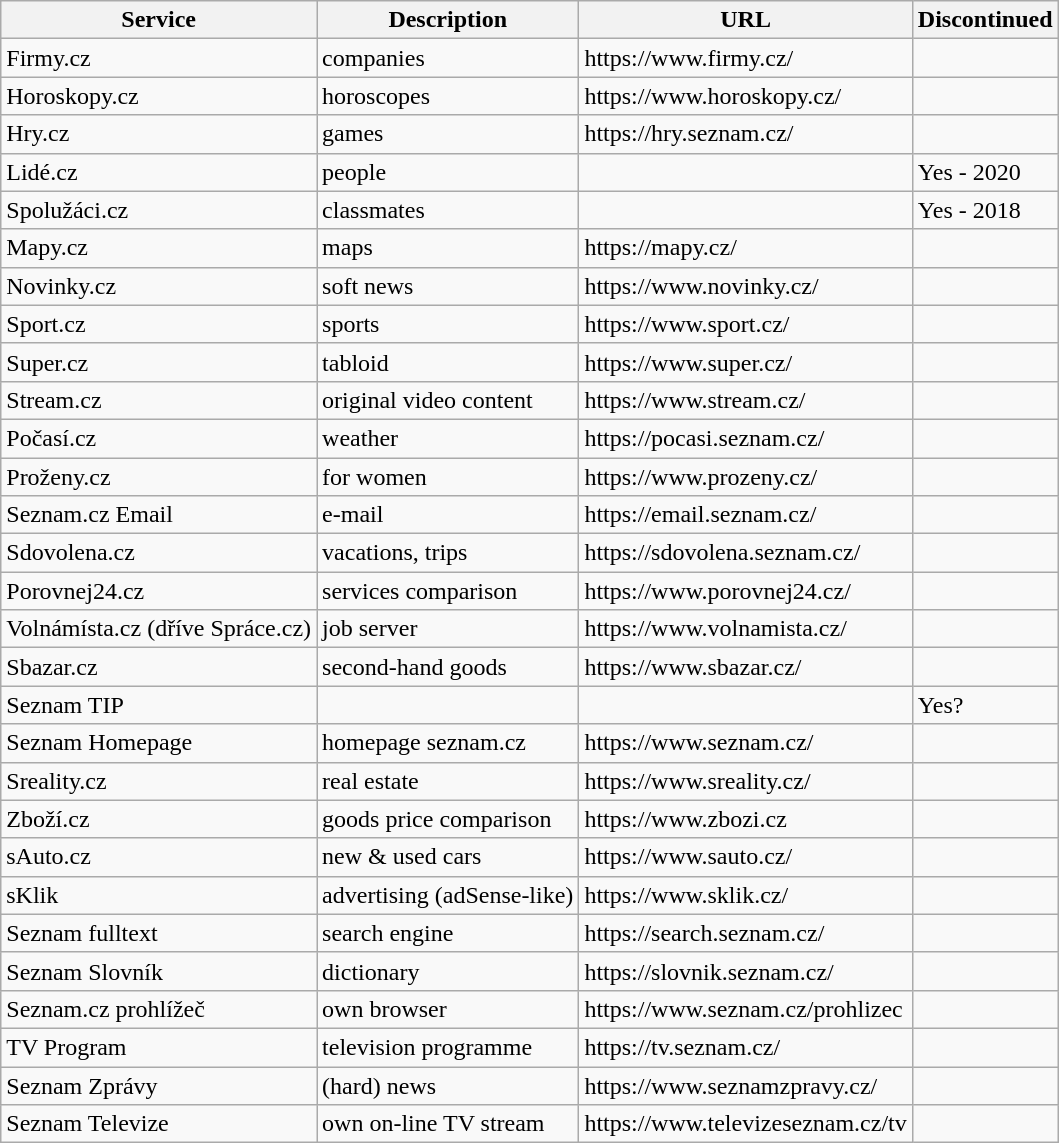<table class="wikitable">
<tr>
<th>Service</th>
<th>Description</th>
<th>URL</th>
<th>Discontinued</th>
</tr>
<tr>
<td>Firmy.cz</td>
<td>companies</td>
<td>https://www.firmy.cz/</td>
<td></td>
</tr>
<tr>
<td>Horoskopy.cz</td>
<td>horoscopes</td>
<td>https://www.horoskopy.cz/</td>
<td></td>
</tr>
<tr>
<td>Hry.cz</td>
<td>games</td>
<td>https://hry.seznam.cz/</td>
<td></td>
</tr>
<tr>
<td>Lidé.cz</td>
<td>people</td>
<td></td>
<td>Yes - 2020</td>
</tr>
<tr>
<td>Spolužáci.cz</td>
<td>classmates</td>
<td></td>
<td>Yes - 2018</td>
</tr>
<tr>
<td>Mapy.cz</td>
<td>maps</td>
<td>https://mapy.cz/</td>
<td></td>
</tr>
<tr>
<td>Novinky.cz</td>
<td>soft news</td>
<td>https://www.novinky.cz/</td>
<td></td>
</tr>
<tr>
<td>Sport.cz</td>
<td>sports</td>
<td>https://www.sport.cz/</td>
<td></td>
</tr>
<tr>
<td>Super.cz</td>
<td>tabloid</td>
<td>https://www.super.cz/</td>
<td></td>
</tr>
<tr>
<td>Stream.cz</td>
<td>original video content</td>
<td>https://www.stream.cz/</td>
<td></td>
</tr>
<tr>
<td>Počasí.cz</td>
<td>weather</td>
<td>https://pocasi.seznam.cz/</td>
<td></td>
</tr>
<tr>
<td>Proženy.cz</td>
<td>for women</td>
<td>https://www.prozeny.cz/</td>
<td></td>
</tr>
<tr>
<td>Seznam.cz Email</td>
<td>e-mail</td>
<td>https://email.seznam.cz/</td>
<td></td>
</tr>
<tr>
<td>Sdovolena.cz</td>
<td>vacations, trips</td>
<td>https://sdovolena.seznam.cz/</td>
<td></td>
</tr>
<tr>
<td>Porovnej24.cz</td>
<td>services comparison</td>
<td>https://www.porovnej24.cz/</td>
<td></td>
</tr>
<tr>
<td>Volnámísta.cz (dříve Spráce.cz)</td>
<td>job server</td>
<td>https://www.volnamista.cz/</td>
<td></td>
</tr>
<tr>
<td>Sbazar.cz</td>
<td>second-hand goods</td>
<td>https://www.sbazar.cz/</td>
<td></td>
</tr>
<tr>
<td>Seznam TIP</td>
<td></td>
<td></td>
<td>Yes?</td>
</tr>
<tr>
<td>Seznam Homepage</td>
<td>homepage seznam.cz</td>
<td>https://www.seznam.cz/</td>
<td></td>
</tr>
<tr>
<td>Sreality.cz</td>
<td>real estate</td>
<td>https://www.sreality.cz/</td>
<td></td>
</tr>
<tr>
<td>Zboží.cz</td>
<td>goods price comparison</td>
<td>https://www.zbozi.cz</td>
<td></td>
</tr>
<tr>
<td>sAuto.cz</td>
<td>new & used cars</td>
<td>https://www.sauto.cz/</td>
<td></td>
</tr>
<tr>
<td>sKlik</td>
<td>advertising (adSense-like)</td>
<td>https://www.sklik.cz/</td>
<td></td>
</tr>
<tr>
<td>Seznam fulltext</td>
<td>search engine</td>
<td>https://search.seznam.cz/</td>
<td></td>
</tr>
<tr>
<td>Seznam Slovník</td>
<td>dictionary</td>
<td>https://slovnik.seznam.cz/</td>
<td></td>
</tr>
<tr>
<td>Seznam.cz prohlížeč</td>
<td>own browser</td>
<td>https://www.seznam.cz/prohlizec</td>
<td></td>
</tr>
<tr>
<td>TV Program</td>
<td>television programme</td>
<td>https://tv.seznam.cz/</td>
<td></td>
</tr>
<tr>
<td>Seznam Zprávy</td>
<td>(hard) news</td>
<td>https://www.seznamzpravy.cz/</td>
<td></td>
</tr>
<tr>
<td>Seznam Televize</td>
<td>own on-line TV stream</td>
<td>https://www.televizeseznam.cz/tv</td>
<td></td>
</tr>
</table>
